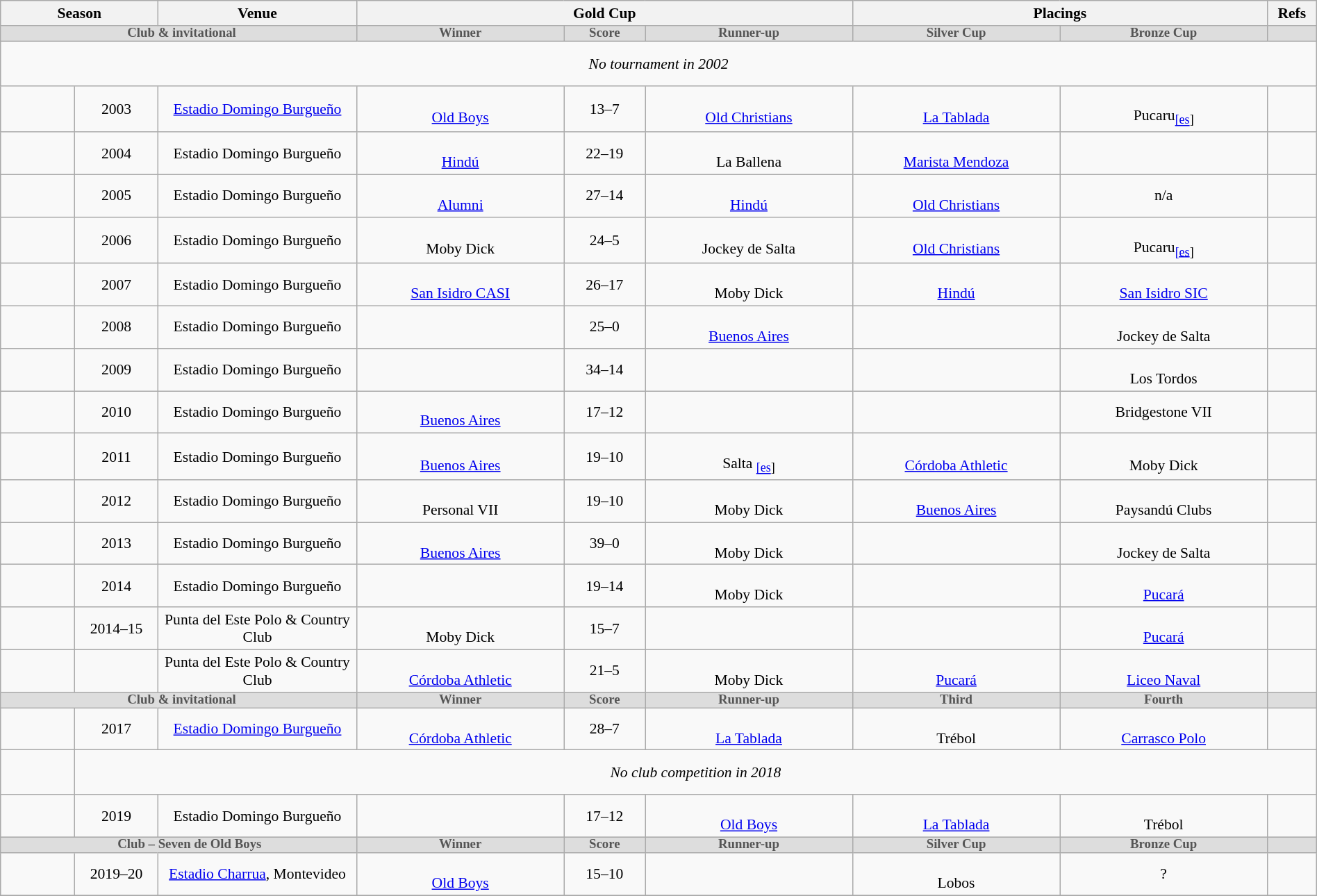<table class="wikitable" style="font-size:90%; width: 100%; text-align: center;">
<tr>
<th colspan=2>Season</th>
<th>Venue</th>
<th colspan=3>Gold Cup</th>
<th colspan=2>Placings</th>
<th style="padding:1px;">Refs</th>
</tr>
<tr style="line-height:9px; font-size:87%; background-color:#ddd; color:#555; font-weight:bold;">
<td style="width:3.2em; border-right:0;"></td>
<td style="width:3.9em; border:0; padding-right:0; text-align:right;">Club </td>
<td style="width:9.5em; border-left:0; padding-left:0; text-align:left;">& invitational</td>
<td style="width:9.7em;">Winner</td>
<td style="width:3.5em;">Score</td>
<td style="width:9.7em;">Runner-up</td>
<td style="width:9.7em;">Silver Cup</td>
<td style="width:9.7em;">Bronze Cup</td>
<td style="width:1.2em;"></td>
</tr>
<tr>
<td colspan=9 style="line-height:250%;"><em>No tournament in 2002</em></td>
</tr>
<tr>
<td><small></small></td>
<td>2003</td>
<td><a href='#'>Estadio Domingo Burgueño</a></td>
<td><br><a href='#'>Old Boys</a></td>
<td>13–7</td>
<td><br><a href='#'>Old Christians</a></td>
<td><br> <a href='#'>La Tablada</a></td>
<td><br>Pucaru<sub><a href='#'>[es</a>]</sub></td>
<td style="padding:0px;"><br><br></td>
</tr>
<tr>
<td><small></small></td>
<td>2004</td>
<td>Estadio Domingo Burgueño</td>
<td><br><a href='#'>Hindú</a></td>
<td>22–19</td>
<td><br>La Ballena</td>
<td><br><a href='#'>Marista Mendoza</a></td>
<td></td>
<td style="padding:0px;"><br><br></td>
</tr>
<tr>
<td><small></small></td>
<td>2005</td>
<td>Estadio Domingo Burgueño</td>
<td><br><a href='#'>Alumni</a></td>
<td>27–14</td>
<td><br><a href='#'>Hindú</a></td>
<td><br><a href='#'>Old Christians</a></td>
<td>n/a</td>
<td><br></td>
</tr>
<tr>
<td><small></small></td>
<td>2006</td>
<td>Estadio Domingo Burgueño</td>
<td><br> Moby Dick</td>
<td>24–5</td>
<td><br> Jockey de Salta</td>
<td><br><a href='#'>Old Christians</a></td>
<td><br>Pucaru<sub><a href='#'>[es</a>]</sub></td>
<td><br></td>
</tr>
<tr>
<td><small></small></td>
<td>2007</td>
<td>Estadio Domingo Burgueño</td>
<td><br> <a href='#'>San Isidro CASI</a></td>
<td>26–17</td>
<td><br> Moby Dick</td>
<td><br><a href='#'>Hindú</a></td>
<td><br> <a href='#'>San Isidro SIC</a></td>
<td></td>
</tr>
<tr>
<td><small></small></td>
<td>2008</td>
<td>Estadio Domingo Burgueño</td>
<td></td>
<td>25–0</td>
<td><br><a href='#'>Buenos Aires</a></td>
<td></td>
<td><br> Jockey de Salta</td>
<td></td>
</tr>
<tr>
<td><small></small></td>
<td>2009</td>
<td>Estadio Domingo Burgueño</td>
<td></td>
<td>34–14</td>
<td></td>
<td></td>
<td><br> Los Tordos</td>
<td><br></td>
</tr>
<tr>
<td><small></small></td>
<td>2010</td>
<td>Estadio Domingo Burgueño</td>
<td><br><a href='#'>Buenos Aires</a></td>
<td>17–12</td>
<td></td>
<td></td>
<td>Bridgestone VII</td>
<td><br></td>
</tr>
<tr>
<td><small></small></td>
<td>2011</td>
<td>Estadio Domingo Burgueño</td>
<td><br><a href='#'>Buenos Aires</a></td>
<td>19–10</td>
<td><br>Salta <sub><a href='#'>[es</a>]</sub></td>
<td><br> <a href='#'>Córdoba Athletic</a></td>
<td><br> Moby Dick</td>
<td></td>
</tr>
<tr>
<td><small></small></td>
<td>2012</td>
<td>Estadio Domingo Burgueño</td>
<td><br> Personal VII</td>
<td>19–10</td>
<td><br> Moby Dick</td>
<td><br><a href='#'>Buenos Aires</a></td>
<td><br>Paysandú Clubs</td>
<td></td>
</tr>
<tr>
<td><small></small></td>
<td>2013</td>
<td>Estadio Domingo Burgueño</td>
<td><br><a href='#'>Buenos Aires</a></td>
<td>39–0</td>
<td><br> Moby Dick</td>
<td></td>
<td><br> Jockey de Salta</td>
<td></td>
</tr>
<tr>
<td><small></small></td>
<td>2014</td>
<td>Estadio Domingo Burgueño</td>
<td></td>
<td>19–14</td>
<td><br> Moby Dick</td>
<td></td>
<td><br> <a href='#'>Pucará</a></td>
<td></td>
</tr>
<tr>
<td><small></small></td>
<td>2014–15</td>
<td>Punta del Este Polo & Country Club</td>
<td><br> Moby Dick</td>
<td>15–7</td>
<td></td>
<td></td>
<td><br> <a href='#'>Pucará</a></td>
<td></td>
</tr>
<tr>
<td><small></small></td>
<td></td>
<td>Punta del Este Polo & Country Club</td>
<td><br> <a href='#'>Córdoba Athletic</a></td>
<td>21–5</td>
<td><br> Moby Dick</td>
<td><br> <a href='#'>Pucará</a></td>
<td><br><a href='#'>Liceo Naval</a></td>
<td><br></td>
</tr>
<tr style="line-height:9px; font-size:87%; background-color:#ddd; color:#555; font-weight:bold;">
<td style="border-right:0;"></td>
<td style="border:0; padding-right:0; text-align:right;">Club </td>
<td style="border-left:0; padding-left:0; text-align:left;">& invitational</td>
<td>Winner</td>
<td>Score</td>
<td>Runner-up</td>
<td>Third</td>
<td>Fourth</td>
<td></td>
</tr>
<tr>
<td><small></small></td>
<td>2017</td>
<td><a href='#'>Estadio Domingo Burgueño</a></td>
<td><br> <a href='#'>Córdoba Athletic</a></td>
<td>28–7</td>
<td><br> <a href='#'>La Tablada</a></td>
<td><br>Trébol</td>
<td><br><a href='#'>Carrasco Polo</a></td>
<td><br></td>
</tr>
<tr>
<td><small></small></td>
<td colspan=8 style="line-height:250%;"><em>No club competition in 2018</em></td>
</tr>
<tr>
<td><small></small></td>
<td>2019</td>
<td>Estadio Domingo Burgueño</td>
<td><br></td>
<td>17–12</td>
<td><br><a href='#'>Old Boys</a></td>
<td><br> <a href='#'>La Tablada</a></td>
<td><br>Trébol</td>
<td></td>
</tr>
<tr style="line-height:9px; font-size:87%; background-color:#ddd; color:#555; font-weight:bold;">
<td style="border-right:0;"></td>
<td style="border:0; padding-right:0; text-align:right;">Club – </td>
<td style="border-left:0; padding-left:0; text-align:left;">Seven de Old Boys</td>
<td>Winner</td>
<td>Score</td>
<td>Runner-up</td>
<td>Silver Cup</td>
<td>Bronze Cup</td>
<td></td>
</tr>
<tr>
<td><small></small></td>
<td>2019–20</td>
<td><a href='#'>Estadio Charrua</a>, Montevideo</td>
<td><br><a href='#'>Old Boys</a></td>
<td>15–10</td>
<td><br></td>
<td><br>Lobos</td>
<td>?</td>
<td><br></td>
</tr>
<tr>
</tr>
</table>
